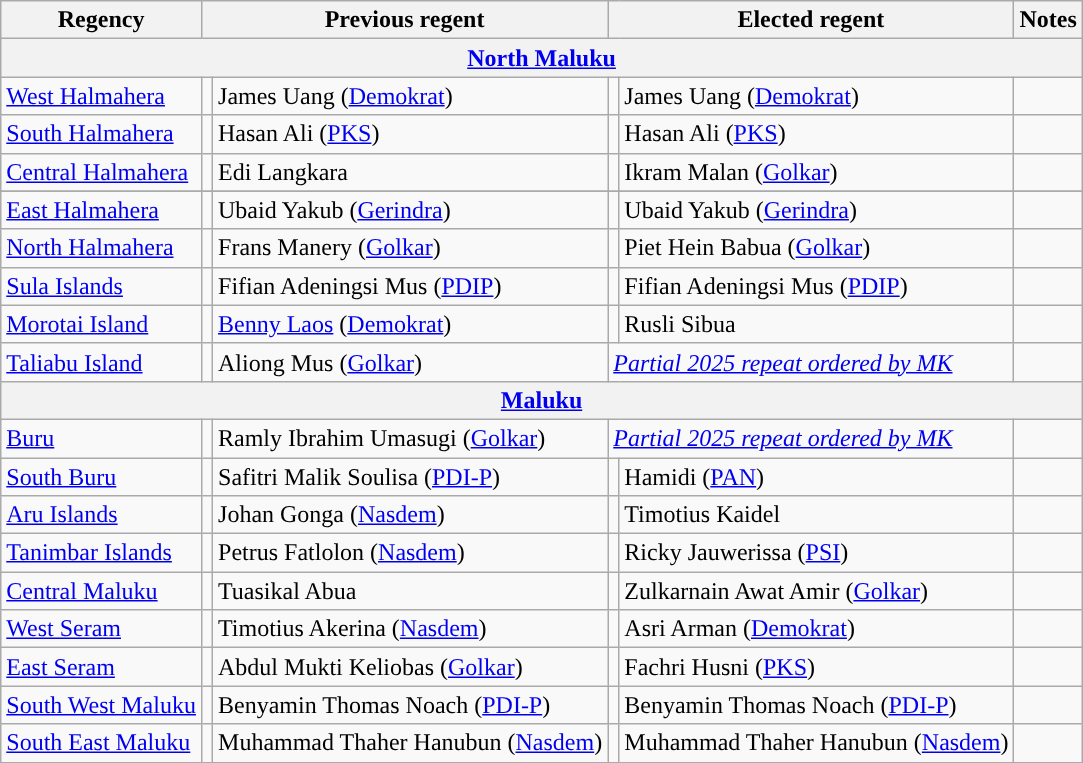<table class="wikitable">
<tr>
<th>Regency</th>
<th colspan=2>Previous regent</th>
<th colspan=2>Elected regent</th>
<th>Notes</th>
</tr>
<tr>
<th colspan=6><a href='#'>North Maluku</a></th>
</tr>
<tr>
<td><a href='#'>West Halmahera</a></td>
<td style="background:"></td>
<td>James Uang (<a href='#'>Demokrat</a>)</td>
<td style="background:"></td>
<td>James Uang (<a href='#'>Demokrat</a>)</td>
<td></td>
</tr>
<tr>
<td><a href='#'>South Halmahera</a></td>
<td style="background:"></td>
<td>Hasan Ali (<a href='#'>PKS</a>)</td>
<td style="background:"></td>
<td>Hasan Ali (<a href='#'>PKS</a>)</td>
<td></td>
</tr>
<tr>
<td><a href='#'>Central Halmahera</a></td>
<td style="background:"></td>
<td>Edi Langkara</td>
<td style="background:"></td>
<td>Ikram Malan (<a href='#'>Golkar</a>)</td>
<td></td>
</tr>
<tr>
</tr>
<tr>
<td><a href='#'>East Halmahera</a></td>
<td style="background:"></td>
<td>Ubaid Yakub (<a href='#'>Gerindra</a>)</td>
<td style="background:"></td>
<td>Ubaid Yakub (<a href='#'>Gerindra</a>)</td>
<td></td>
</tr>
<tr>
<td><a href='#'>North Halmahera</a></td>
<td style="background:"></td>
<td>Frans Manery (<a href='#'>Golkar</a>)</td>
<td style="background:"></td>
<td>Piet Hein Babua (<a href='#'>Golkar</a>)</td>
<td></td>
</tr>
<tr>
<td><a href='#'>Sula Islands</a></td>
<td style="background:"></td>
<td>Fifian Adeningsi Mus (<a href='#'>PDIP</a>)</td>
<td style="background:"></td>
<td>Fifian Adeningsi Mus (<a href='#'>PDIP</a>)</td>
<td></td>
</tr>
<tr>
<td><a href='#'>Morotai Island</a></td>
<td style="background:"></td>
<td><a href='#'>Benny Laos</a> (<a href='#'>Demokrat</a>)</td>
<td style="background:"></td>
<td>Rusli Sibua</td>
<td></td>
</tr>
<tr>
<td><a href='#'>Taliabu Island</a></td>
<td style="background:"></td>
<td>Aliong Mus (<a href='#'>Golkar</a>)</td>
<td colspan=2><em><a href='#'>Partial 2025 repeat ordered by MK</a></em></td>
<td></td>
</tr>
<tr>
<th colspan=6><a href='#'>Maluku</a></th>
</tr>
<tr>
<td><a href='#'>Buru</a></td>
<td style="background:"></td>
<td>Ramly Ibrahim Umasugi (<a href='#'>Golkar</a>)</td>
<td colspan=2><em><a href='#'>Partial 2025 repeat ordered by MK</a></em></td>
<td></td>
</tr>
<tr>
<td><a href='#'>South Buru</a></td>
<td style="background:"></td>
<td>Safitri Malik Soulisa (<a href='#'>PDI-P</a>)</td>
<td style="background:"></td>
<td>Hamidi (<a href='#'>PAN</a>)</td>
<td></td>
</tr>
<tr>
<td><a href='#'>Aru Islands</a></td>
<td style="background:"></td>
<td>Johan Gonga (<a href='#'>Nasdem</a>)</td>
<td style="background:"></td>
<td>Timotius Kaidel</td>
<td></td>
</tr>
<tr>
<td><a href='#'>Tanimbar Islands</a></td>
<td style="background:"></td>
<td>Petrus Fatlolon (<a href='#'>Nasdem</a>)</td>
<td style="background:"></td>
<td>Ricky Jauwerissa (<a href='#'>PSI</a>)</td>
<td></td>
</tr>
<tr>
<td><a href='#'>Central Maluku</a></td>
<td style="background:"></td>
<td>Tuasikal Abua</td>
<td style="background:"></td>
<td>Zulkarnain Awat Amir (<a href='#'>Golkar</a>)</td>
<td></td>
</tr>
<tr>
<td><a href='#'>West Seram</a></td>
<td style="background:"></td>
<td>Timotius Akerina (<a href='#'>Nasdem</a>)</td>
<td style="background:"></td>
<td>Asri Arman (<a href='#'>Demokrat</a>)</td>
<td></td>
</tr>
<tr>
<td><a href='#'>East Seram</a></td>
<td style="background:"></td>
<td>Abdul Mukti Keliobas (<a href='#'>Golkar</a>)</td>
<td style="background:"></td>
<td>Fachri Husni (<a href='#'>PKS</a>)</td>
<td></td>
</tr>
<tr>
<td><a href='#'>South West Maluku</a></td>
<td style="background:"></td>
<td>Benyamin Thomas Noach (<a href='#'>PDI-P</a>)</td>
<td style="background:"></td>
<td>Benyamin Thomas Noach (<a href='#'>PDI-P</a>)</td>
<td></td>
</tr>
<tr>
<td><a href='#'>South East Maluku</a></td>
<td style="background:"></td>
<td>Muhammad Thaher Hanubun (<a href='#'>Nasdem</a>)</td>
<td style="background:"></td>
<td>Muhammad Thaher Hanubun (<a href='#'>Nasdem</a>)</td>
<td></td>
</tr>
</table>
